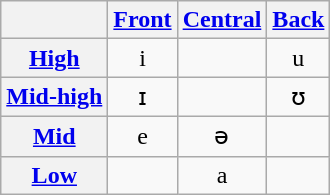<table class="wikitable IPA" style="text-align: center;">
<tr>
<th></th>
<th><a href='#'>Front</a></th>
<th><a href='#'>Central</a></th>
<th><a href='#'>Back</a></th>
</tr>
<tr>
<th><a href='#'>High</a></th>
<td>i</td>
<td></td>
<td>u</td>
</tr>
<tr>
<th><a href='#'>Mid-high</a></th>
<td>ɪ</td>
<td></td>
<td>ʊ</td>
</tr>
<tr>
<th><a href='#'>Mid</a></th>
<td>e</td>
<td>ə</td>
<td></td>
</tr>
<tr>
<th><a href='#'>Low</a></th>
<td></td>
<td>a</td>
<td></td>
</tr>
</table>
